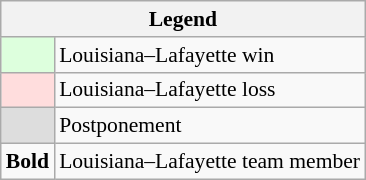<table class="wikitable" style="font-size:90%">
<tr>
<th colspan="2">Legend</th>
</tr>
<tr>
<td style="background:#dfd;"> </td>
<td>Louisiana–Lafayette win</td>
</tr>
<tr>
<td style="background:#fdd;"> </td>
<td>Louisiana–Lafayette loss</td>
</tr>
<tr>
<td style="background:#ddd;"> </td>
<td>Postponement</td>
</tr>
<tr>
<td><strong>Bold</strong></td>
<td>Louisiana–Lafayette team member</td>
</tr>
</table>
